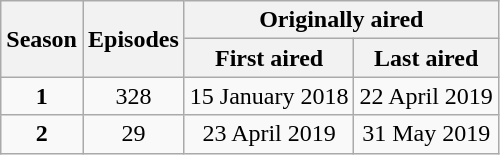<table class="wikitable" style="text-align: center;">
<tr>
<th rowspan="2">Season</th>
<th rowspan="2">Episodes</th>
<th colspan="2">Originally aired</th>
</tr>
<tr>
<th>First aired</th>
<th>Last aired</th>
</tr>
<tr>
<td><strong>1</strong></td>
<td>328</td>
<td>15 January 2018</td>
<td>22 April 2019</td>
</tr>
<tr>
<td><strong>2</strong></td>
<td>29</td>
<td>23 April 2019</td>
<td>31 May 2019</td>
</tr>
</table>
